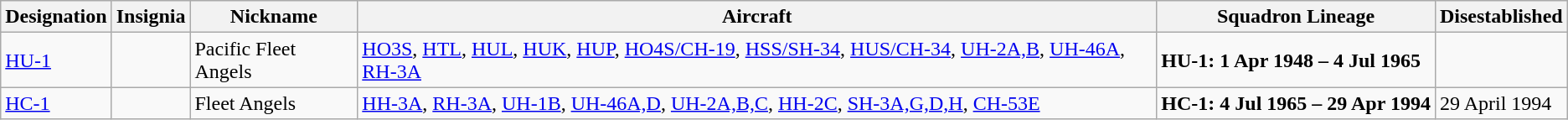<table class="wikitable">
<tr>
<th>Designation</th>
<th>Insignia</th>
<th>Nickname</th>
<th>Aircraft</th>
<th>Squadron Lineage</th>
<th>Disestablished</th>
</tr>
<tr>
<td><a href='#'>HU-1</a></td>
<td></td>
<td>Pacific Fleet Angels</td>
<td><a href='#'>HO3S</a>, <a href='#'>HTL</a>, <a href='#'>HUL</a>, <a href='#'>HUK</a>, <a href='#'>HUP</a>, <a href='#'>HO4S/CH-19</a>, <a href='#'>HSS/SH-34</a>, <a href='#'>HUS/CH-34</a>, <a href='#'>UH-2A,B</a>, <a href='#'>UH-46A</a>, <a href='#'>RH-3A</a></td>
<td style="white-space: nowrap;"><strong>HU-1: 1 Apr 1948 – 4 Jul 1965</strong></td>
<td></td>
</tr>
<tr>
<td><a href='#'>HC-1</a></td>
<td></td>
<td>Fleet Angels</td>
<td><a href='#'>HH-3A</a>, <a href='#'>RH-3A</a>, <a href='#'>UH-1B</a>, <a href='#'>UH-46A,D</a>, <a href='#'>UH-2A,B,C</a>, <a href='#'>HH-2C</a>, <a href='#'>SH-3A,G,D,H</a>, <a href='#'>CH-53E</a></td>
<td style="white-space: nowrap;"><strong>HC-1: 4 Jul 1965 – 29 Apr 1994</strong></td>
<td>29 April 1994</td>
</tr>
</table>
